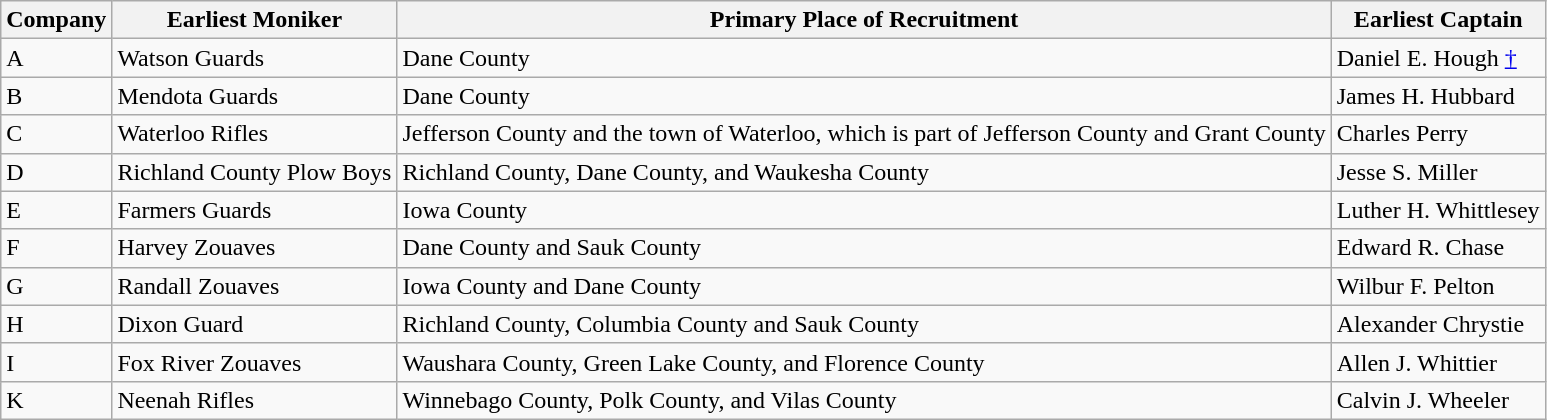<table class="wikitable">
<tr>
<th>Company</th>
<th>Earliest Moniker</th>
<th>Primary Place of Recruitment</th>
<th>Earliest Captain</th>
</tr>
<tr>
<td>A</td>
<td>Watson Guards</td>
<td>Dane County</td>
<td>Daniel E. Hough <a href='#'>†</a></td>
</tr>
<tr>
<td>B</td>
<td>Mendota Guards</td>
<td>Dane County</td>
<td>James H. Hubbard</td>
</tr>
<tr>
<td>C</td>
<td>Waterloo Rifles</td>
<td>Jefferson County and the town of Waterloo, which is part of Jefferson County and Grant County</td>
<td>Charles Perry</td>
</tr>
<tr>
<td>D</td>
<td>Richland County Plow Boys</td>
<td>Richland County, Dane County, and Waukesha County</td>
<td>Jesse S. Miller</td>
</tr>
<tr>
<td>E</td>
<td>Farmers Guards</td>
<td>Iowa County</td>
<td>Luther H. Whittlesey</td>
</tr>
<tr>
<td>F</td>
<td>Harvey Zouaves</td>
<td>Dane County and Sauk County</td>
<td>Edward R. Chase</td>
</tr>
<tr>
<td>G</td>
<td>Randall Zouaves</td>
<td>Iowa County and Dane County</td>
<td>Wilbur F. Pelton</td>
</tr>
<tr>
<td>H</td>
<td>Dixon Guard</td>
<td>Richland County, Columbia County and Sauk County</td>
<td>Alexander Chrystie</td>
</tr>
<tr>
<td>I</td>
<td>Fox River Zouaves</td>
<td>Waushara County, Green Lake County, and Florence County</td>
<td>Allen J. Whittier</td>
</tr>
<tr>
<td>K</td>
<td>Neenah Rifles</td>
<td>Winnebago County, Polk County, and Vilas County</td>
<td>Calvin J. Wheeler</td>
</tr>
</table>
